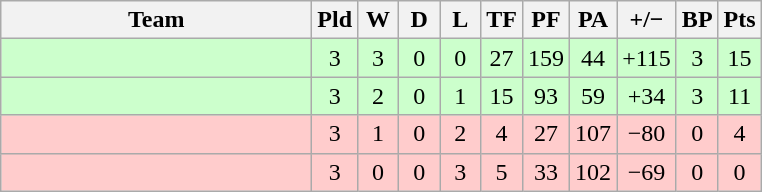<table class="wikitable" style="text-align:center">
<tr>
<th width="200">Team</th>
<th width="20">Pld</th>
<th width="20">W</th>
<th width="20">D</th>
<th width="20">L</th>
<th width="20">TF</th>
<th width="20">PF</th>
<th width="20">PA</th>
<th width="25">+/−</th>
<th width="20">BP</th>
<th width="20">Pts</th>
</tr>
<tr style="background:#cfc;">
<td align=left></td>
<td>3</td>
<td>3</td>
<td>0</td>
<td>0</td>
<td>27</td>
<td>159</td>
<td>44</td>
<td>+115</td>
<td>3</td>
<td>15</td>
</tr>
<tr style="background:#cfc;">
<td align=left></td>
<td>3</td>
<td>2</td>
<td>0</td>
<td>1</td>
<td>15</td>
<td>93</td>
<td>59</td>
<td>+34</td>
<td>3</td>
<td>11</td>
</tr>
<tr style="background:#fcc;">
<td align=left></td>
<td>3</td>
<td>1</td>
<td>0</td>
<td>2</td>
<td>4</td>
<td>27</td>
<td>107</td>
<td>−80</td>
<td>0</td>
<td>4</td>
</tr>
<tr style="background:#fcc;">
<td align=left></td>
<td>3</td>
<td>0</td>
<td>0</td>
<td>3</td>
<td>5</td>
<td>33</td>
<td>102</td>
<td>−69</td>
<td>0</td>
<td>0</td>
</tr>
</table>
